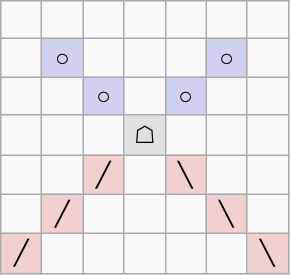<table border="1" class="wikitable">
<tr align=center>
<td width="20"> </td>
<td width="20"> </td>
<td width="20"> </td>
<td width="20"> </td>
<td width="20"> </td>
<td width="20"> </td>
<td width="20"> </td>
</tr>
<tr align=center>
<td> </td>
<td style="background:#d0d0f0;">○</td>
<td> </td>
<td> </td>
<td> </td>
<td style="background:#d0d0f0;">○</td>
<td> </td>
</tr>
<tr align=center>
<td> </td>
<td> </td>
<td style="background:#d0d0f0;">○</td>
<td> </td>
<td style="background:#d0d0f0;">○</td>
<td> </td>
<td> </td>
</tr>
<tr align=center>
<td> </td>
<td> </td>
<td> </td>
<td style="background:#e0e0e0;">☖</td>
<td> </td>
<td> </td>
<td> </td>
</tr>
<tr align=center>
<td> </td>
<td> </td>
<td style="background:#f0d0d0;">╱</td>
<td> </td>
<td style="background:#f0d0d0;">╲</td>
<td> </td>
<td> </td>
</tr>
<tr align=center>
<td> </td>
<td style="background:#f0d0d0;">╱</td>
<td> </td>
<td> </td>
<td> </td>
<td style="background:#f0d0d0;">╲</td>
<td> </td>
</tr>
<tr align=center>
<td style="background:#f0d0d0;">╱</td>
<td> </td>
<td> </td>
<td> </td>
<td> </td>
<td> </td>
<td style="background:#f0d0d0;">╲</td>
</tr>
</table>
